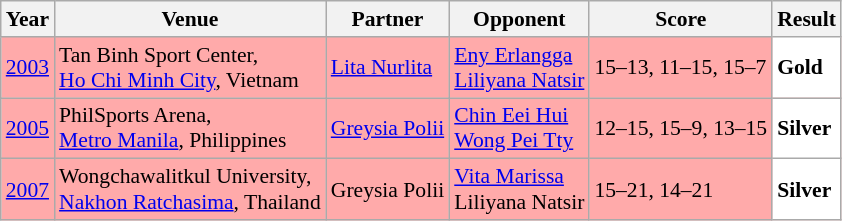<table class="sortable wikitable" style="font-size: 90%">
<tr>
<th>Year</th>
<th>Venue</th>
<th>Partner</th>
<th>Opponent</th>
<th>Score</th>
<th>Result</th>
</tr>
<tr style="background:#FFAAAA">
<td align="center"><a href='#'>2003</a></td>
<td align="left">Tan Binh Sport Center,<br><a href='#'>Ho Chi Minh City</a>, Vietnam</td>
<td align="left"> <a href='#'>Lita Nurlita</a></td>
<td align="left"> <a href='#'>Eny Erlangga</a><br> <a href='#'>Liliyana Natsir</a></td>
<td align="left">15–13, 11–15, 15–7</td>
<td style="text-align:left; background:white"> <strong>Gold</strong></td>
</tr>
<tr style="background:#FFAAAA">
<td align="center"><a href='#'>2005</a></td>
<td align="left">PhilSports Arena,<br><a href='#'>Metro Manila</a>, Philippines</td>
<td align="left"> <a href='#'>Greysia Polii</a></td>
<td align="left"> <a href='#'>Chin Eei Hui</a><br> <a href='#'>Wong Pei Tty</a></td>
<td align="left">12–15, 15–9, 13–15</td>
<td style="text-align:left; background:white"> <strong>Silver</strong></td>
</tr>
<tr style="background:#FFAAAA">
<td align="center"><a href='#'>2007</a></td>
<td align="left">Wongchawalitkul University,<br><a href='#'>Nakhon Ratchasima</a>, Thailand</td>
<td align="left"> Greysia Polii</td>
<td align="left"> <a href='#'>Vita Marissa</a><br> Liliyana Natsir</td>
<td align="left">15–21, 14–21</td>
<td style="text-align:left; background:white"> <strong>Silver</strong></td>
</tr>
</table>
